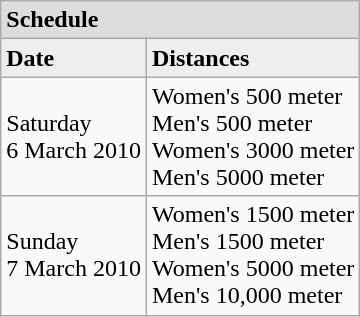<table class="wikitable">
<tr align=left bgcolor=#DDDDDD>
<td colspan=3><strong>Schedule</strong></td>
</tr>
<tr align=left bgcolor=#EEEEEE>
<td><strong>Date</strong></td>
<td><strong>Distances</strong></td>
</tr>
<tr>
<td>Saturday<br>6 March 2010</td>
<td>Women's 500 meter<br>Men's 500 meter<br>Women's 3000 meter<br>Men's 5000 meter</td>
</tr>
<tr>
<td>Sunday<br>7 March 2010</td>
<td>Women's 1500 meter<br>Men's 1500 meter<br>Women's 5000 meter<br>Men's 10,000 meter</td>
</tr>
</table>
